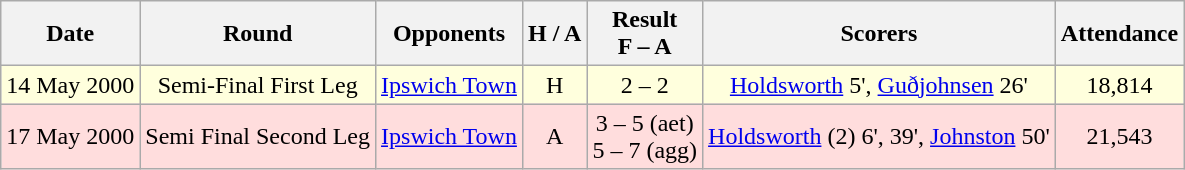<table class="wikitable" style="text-align:center">
<tr>
<th>Date</th>
<th>Round</th>
<th>Opponents</th>
<th>H / A</th>
<th>Result<br>F – A</th>
<th>Scorers</th>
<th>Attendance</th>
</tr>
<tr bgcolor="#ffffdd">
<td>14 May 2000</td>
<td>Semi-Final First Leg</td>
<td><a href='#'>Ipswich Town</a></td>
<td>H</td>
<td>2 – 2</td>
<td><a href='#'>Holdsworth</a> 5', <a href='#'>Guðjohnsen</a> 26'</td>
<td>18,814</td>
</tr>
<tr bgcolor="#ffdddd">
<td>17 May 2000</td>
<td>Semi Final Second Leg</td>
<td><a href='#'>Ipswich Town</a></td>
<td>A</td>
<td>3 – 5 (aet)<br> 5 – 7 (agg)</td>
<td><a href='#'>Holdsworth</a> (2) 6', 39', <a href='#'>Johnston</a> 50'</td>
<td>21,543</td>
</tr>
</table>
